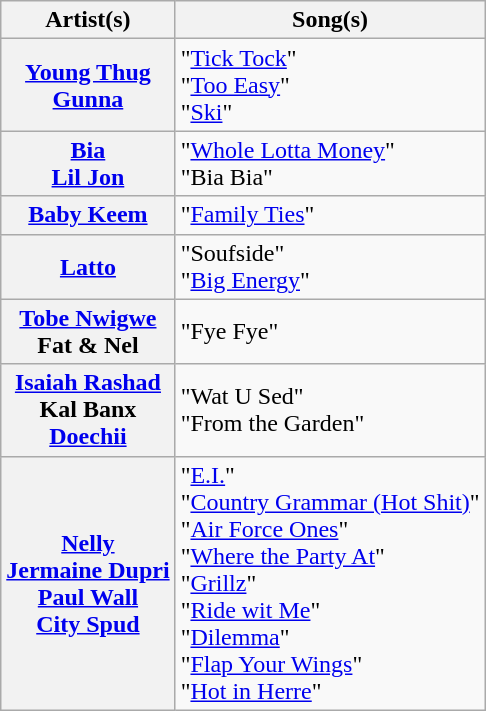<table class="wikitable plainrowheaders">
<tr>
<th scope="col">Artist(s)</th>
<th scope="col">Song(s)</th>
</tr>
<tr>
<th scope="row"><a href='#'>Young Thug</a><br><a href='#'>Gunna</a></th>
<td>"<a href='#'>Tick Tock</a>"<br>"<a href='#'>Too Easy</a>"<br>"<a href='#'>Ski</a>"</td>
</tr>
<tr>
<th scope="row"><a href='#'>Bia</a><br><a href='#'>Lil Jon</a></th>
<td>"<a href='#'>Whole Lotta Money</a>"<br>"Bia Bia"</td>
</tr>
<tr>
<th scope="row"><a href='#'>Baby Keem</a></th>
<td>"<a href='#'>Family Ties</a>"</td>
</tr>
<tr>
<th scope="row"><a href='#'>Latto</a></th>
<td>"Soufside"<br>"<a href='#'>Big Energy</a>"</td>
</tr>
<tr>
<th scope="row"><a href='#'>Tobe Nwigwe</a><br>Fat & Nel</th>
<td>"Fye Fye"</td>
</tr>
<tr>
<th scope="row"><a href='#'>Isaiah Rashad</a><br>Kal Banx<br><a href='#'>Doechii</a></th>
<td>"Wat U Sed"<br>"From the Garden"</td>
</tr>
<tr>
<th scope="row"><a href='#'>Nelly</a><br><a href='#'>Jermaine Dupri</a><br><a href='#'>Paul Wall</a><br><a href='#'>City Spud</a></th>
<td>"<a href='#'>E.I.</a>"<br>"<a href='#'>Country Grammar (Hot Shit)</a>"<br>"<a href='#'>Air Force Ones</a>"<br>"<a href='#'>Where the Party At</a>"<br>"<a href='#'>Grillz</a>"<br>"<a href='#'>Ride wit Me</a>"<br>"<a href='#'>Dilemma</a>"<br>"<a href='#'>Flap Your Wings</a>"<br>"<a href='#'>Hot in Herre</a>"</td>
</tr>
</table>
